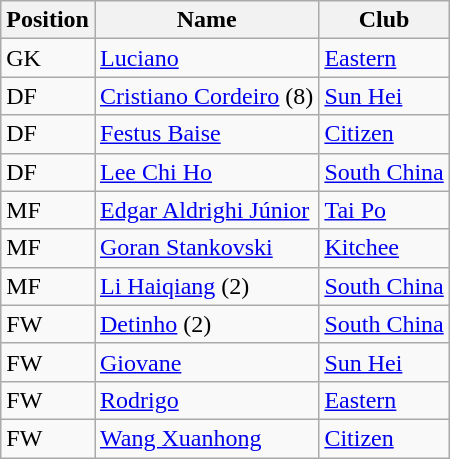<table class="wikitable">
<tr>
<th>Position</th>
<th>Name</th>
<th>Club</th>
</tr>
<tr>
<td>GK</td>
<td> <a href='#'>Luciano</a></td>
<td><a href='#'>Eastern</a></td>
</tr>
<tr>
<td>DF</td>
<td> <a href='#'>Cristiano Cordeiro</a> (8)</td>
<td><a href='#'>Sun Hei</a></td>
</tr>
<tr>
<td>DF</td>
<td> <a href='#'>Festus Baise</a></td>
<td><a href='#'>Citizen</a></td>
</tr>
<tr>
<td>DF</td>
<td> <a href='#'>Lee Chi Ho</a></td>
<td><a href='#'>South China</a></td>
</tr>
<tr>
<td>MF</td>
<td> <a href='#'>Edgar Aldrighi Júnior</a></td>
<td><a href='#'>Tai Po</a></td>
</tr>
<tr>
<td>MF</td>
<td> <a href='#'>Goran Stankovski</a></td>
<td><a href='#'>Kitchee</a></td>
</tr>
<tr>
<td>MF</td>
<td> <a href='#'>Li Haiqiang</a> (2)</td>
<td><a href='#'>South China</a></td>
</tr>
<tr>
<td>FW</td>
<td> <a href='#'>Detinho</a> (2)</td>
<td><a href='#'>South China</a></td>
</tr>
<tr>
<td>FW</td>
<td> <a href='#'>Giovane</a></td>
<td><a href='#'>Sun Hei</a></td>
</tr>
<tr>
<td>FW</td>
<td> <a href='#'>Rodrigo</a></td>
<td><a href='#'>Eastern</a></td>
</tr>
<tr>
<td>FW</td>
<td> <a href='#'>Wang Xuanhong</a></td>
<td><a href='#'>Citizen</a></td>
</tr>
</table>
